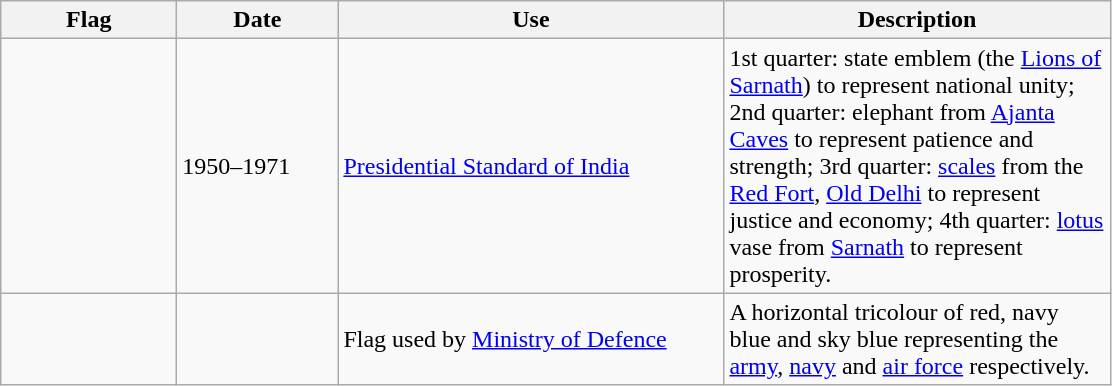<table class="wikitable">
<tr>
<th style="width:110px;">Flag</th>
<th style="width:100px;">Date</th>
<th style="width:250px;">Use</th>
<th style="width:250px;">Description</th>
</tr>
<tr>
<td></td>
<td>1950–1971</td>
<td><a href='#'>Presidential Standard of India</a></td>
<td>1st quarter: state emblem (the <a href='#'>Lions of Sarnath</a>) to represent national unity; 2nd quarter: elephant from <a href='#'>Ajanta Caves</a> to represent patience and strength; 3rd quarter: <a href='#'>scales</a> from the <a href='#'>Red Fort</a>, <a href='#'>Old Delhi</a> to represent justice and economy; 4th quarter: <a href='#'>lotus</a> vase from <a href='#'>Sarnath</a> to represent prosperity.</td>
</tr>
<tr>
<td></td>
<td></td>
<td>Flag used by <a href='#'>Ministry of Defence</a></td>
<td>A horizontal tricolour of red, navy blue and sky blue representing the <a href='#'>army</a>, <a href='#'>navy</a> and <a href='#'>air force</a> respectively.</td>
</tr>
</table>
